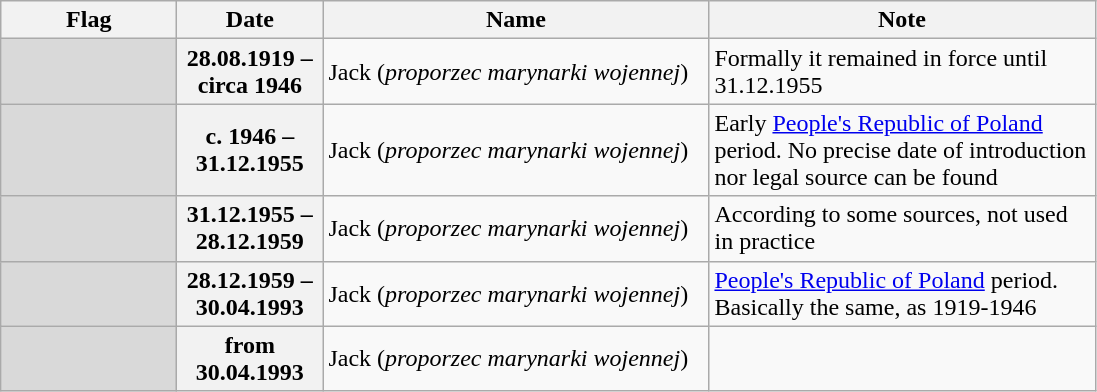<table class="wikitable" style="background: #f9f9f9">
<tr>
<th width="110">Flag</th>
<th width="90">Date</th>
<th width="250">Name</th>
<th width="250">Note</th>
</tr>
<tr>
<td style="background: #d9d9d9"></td>
<th>28.08.1919 – circa 1946</th>
<td>Jack (<em>proporzec marynarki wojennej</em>)</td>
<td>Formally it remained in force until 31.12.1955</td>
</tr>
<tr>
<td style="background: #d9d9d9"></td>
<th>c. 1946 – 31.12.1955</th>
<td>Jack  (<em>proporzec marynarki wojennej</em>)</td>
<td>Early <a href='#'>People's Republic of Poland</a> period. No precise date of introduction nor legal source can be found</td>
</tr>
<tr>
<td style="background: #d9d9d9"></td>
<th>31.12.1955 – 28.12.1959</th>
<td>Jack  (<em>proporzec marynarki wojennej</em>)</td>
<td>According to some sources, not used in practice</td>
</tr>
<tr>
<td style="background: #d9d9d9"></td>
<th>28.12.1959 – 30.04.1993</th>
<td>Jack  (<em>proporzec marynarki wojennej</em>)</td>
<td><a href='#'>People's Republic of Poland</a> period. Basically the same, as 1919-1946</td>
</tr>
<tr>
<td style="background: #d9d9d9"></td>
<th>from 30.04.1993</th>
<td>Jack  (<em>proporzec marynarki wojennej</em>)</td>
<td></td>
</tr>
</table>
